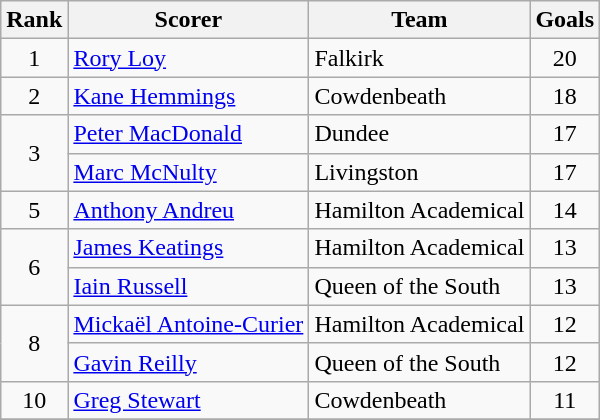<table class="wikitable" style="text-align:center">
<tr>
<th>Rank</th>
<th>Scorer</th>
<th>Team</th>
<th>Goals</th>
</tr>
<tr>
<td rowspan="1">1</td>
<td align="left"> <a href='#'>Rory Loy</a></td>
<td align="left">Falkirk</td>
<td>20</td>
</tr>
<tr>
<td rowspan="1">2</td>
<td align="left"> <a href='#'>Kane Hemmings</a></td>
<td align="left">Cowdenbeath</td>
<td>18</td>
</tr>
<tr>
<td rowspan="2">3</td>
<td align="left"> <a href='#'>Peter MacDonald</a></td>
<td align="left">Dundee</td>
<td>17</td>
</tr>
<tr>
<td align="left"> <a href='#'>Marc McNulty</a></td>
<td align="left">Livingston</td>
<td>17</td>
</tr>
<tr>
<td rowspan="1">5</td>
<td align="left"> <a href='#'>Anthony Andreu</a></td>
<td align="left">Hamilton Academical</td>
<td>14</td>
</tr>
<tr>
<td rowspan="2">6</td>
<td align="left"> <a href='#'>James Keatings</a></td>
<td align="left">Hamilton Academical</td>
<td>13</td>
</tr>
<tr>
<td align="left"> <a href='#'>Iain Russell</a></td>
<td align="left">Queen of the South</td>
<td>13</td>
</tr>
<tr>
<td rowspan="2">8</td>
<td align="left"> <a href='#'>Mickaël Antoine-Curier</a></td>
<td align="left">Hamilton Academical</td>
<td>12</td>
</tr>
<tr>
<td align="left"> <a href='#'>Gavin Reilly</a></td>
<td align="left">Queen of the South</td>
<td>12</td>
</tr>
<tr>
<td rowspan="1">10</td>
<td align="left"> <a href='#'>Greg Stewart</a></td>
<td align="left">Cowdenbeath</td>
<td>11</td>
</tr>
<tr>
</tr>
</table>
